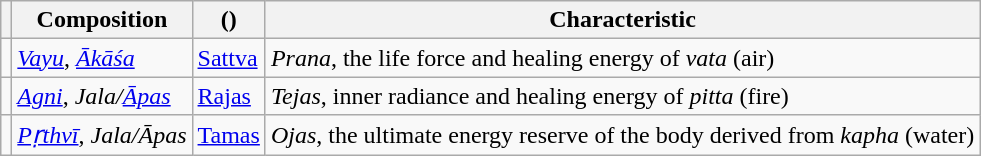<table class="wikitable">
<tr>
<th></th>
<th> Composition</th>
<th> ()</th>
<th>Characteristic</th>
</tr>
<tr>
<td></td>
<td><em><a href='#'>Vayu</a></em>, <em><a href='#'>Ākāśa</a></em></td>
<td><a href='#'>Sattva</a></td>
<td><em>Prana</em>, the life force and healing energy of <em>vata</em> (air)</td>
</tr>
<tr>
<td></td>
<td><em><a href='#'>Agni</a></em>, <em>Jala/<a href='#'>Āpas</a></em></td>
<td><a href='#'>Rajas</a></td>
<td><em>Tejas</em>, inner radiance and healing energy of <em>pitta</em> (fire)</td>
</tr>
<tr>
<td></td>
<td><em><a href='#'>Pṛthvī</a></em>, <em>Jala/Āpas</em></td>
<td><a href='#'>Tamas</a></td>
<td><em>Ojas</em>, the ultimate energy reserve of the body derived from <em>kapha</em> (water)</td>
</tr>
</table>
